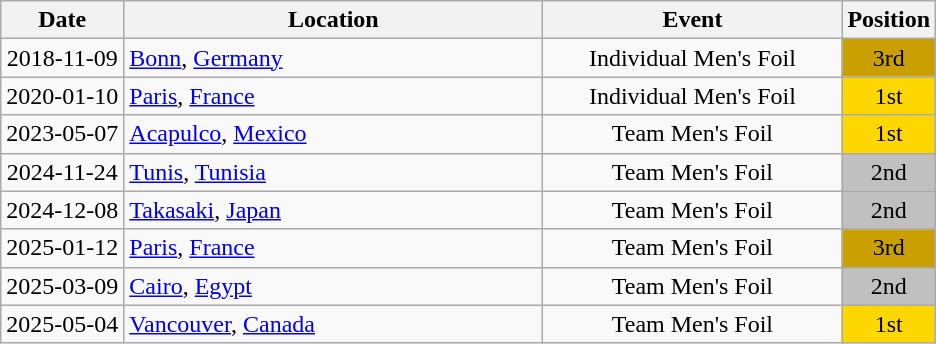<table class="wikitable" style="text-align:center;">
<tr>
<th>Date</th>
<th style="width:17em">Location</th>
<th style="width:12em">Event</th>
<th>Position</th>
</tr>
<tr>
<td>2018-11-09</td>
<td rowspan="1" align="left"> <a href='#'>Bonn</a>, <a href='#'>Germany</a></td>
<td>Individual Men's Foil</td>
<td bgcolor="caramel">3rd</td>
</tr>
<tr>
<td>2020-01-10</td>
<td rowspan="1" align="left"> <a href='#'>Paris</a>, <a href='#'>France</a></td>
<td>Individual Men's Foil</td>
<td bgcolor="gold">1st</td>
</tr>
<tr>
<td>2023-05-07</td>
<td rowspan="1" align="left"> <a href='#'>Acapulco</a>, <a href='#'>Mexico</a></td>
<td>Team Men's Foil</td>
<td bgcolor="gold">1st</td>
</tr>
<tr>
<td>2024-11-24</td>
<td rowspan="1" align="left"> <a href='#'>Tunis</a>, <a href='#'>Tunisia</a></td>
<td>Team Men's Foil</td>
<td bgcolor="silver">2nd</td>
</tr>
<tr>
<td>2024-12-08</td>
<td rowspan="1" align="left"> <a href='#'>Takasaki</a>, <a href='#'>Japan</a></td>
<td>Team Men's Foil</td>
<td bgcolor="silver">2nd</td>
</tr>
<tr>
<td>2025-01-12</td>
<td rowspan="1" align="left"> <a href='#'>Paris</a>, <a href='#'>France</a></td>
<td>Team Men's Foil</td>
<td bgcolor="caramel">3rd</td>
</tr>
<tr>
<td>2025-03-09</td>
<td rowspan="1" align="left"> <a href='#'>Cairo</a>, <a href='#'>Egypt</a></td>
<td>Team Men's Foil</td>
<td bgcolor="silver">2nd</td>
</tr>
<tr>
<td>2025-05-04</td>
<td rowspan="1" align="left"> <a href='#'>Vancouver</a>, <a href='#'>Canada</a></td>
<td>Team Men's Foil</td>
<td bgcolor="gold">1st</td>
</tr>
</table>
